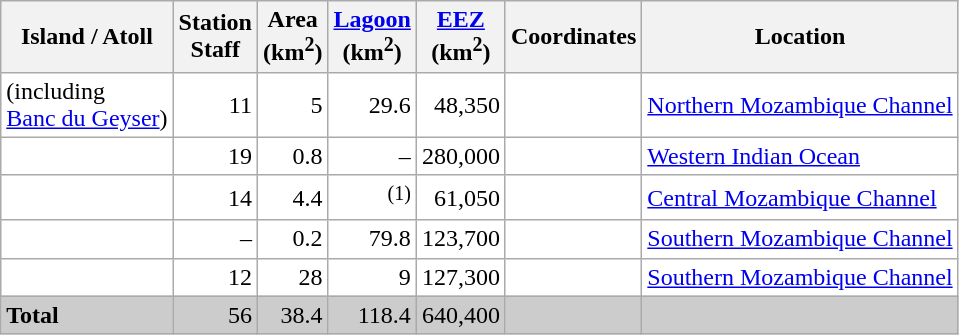<table class="wikitable">
<tr>
<th>Island / Atoll</th>
<th>Station<br>Staff</th>
<th>Area<br>(km<sup>2</sup>)</th>
<th><a href='#'>Lagoon</a><br>(km<sup>2</sup>)</th>
<th><a href='#'>EEZ</a><br>(km<sup>2</sup>)</th>
<th>Coordinates</th>
<th>Location</th>
</tr>
<tr style="background: #FFF;">
<td> (including <br><a href='#'>Banc du Geyser</a>)</td>
<td align="right">11</td>
<td align="right">5</td>
<td align="right">29.6</td>
<td align="right">48,350</td>
<td></td>
<td><a href='#'>Northern Mozambique Channel</a></td>
</tr>
<tr style="background: #FFF;">
<td></td>
<td align="right">19</td>
<td align="right">0.8</td>
<td align="right">–</td>
<td align="right">280,000</td>
<td></td>
<td><a href='#'>Western Indian Ocean</a></td>
</tr>
<tr style="background: #FFF;">
<td></td>
<td align="right">14</td>
<td align="right">4.4</td>
<td align="right"><sup>(1)</sup></td>
<td align="right">61,050</td>
<td></td>
<td><a href='#'>Central Mozambique Channel</a></td>
</tr>
<tr style="background: #FFF;">
<td></td>
<td align="right">–</td>
<td align="right">0.2</td>
<td align="right">79.8</td>
<td align="right">123,700</td>
<td></td>
<td><a href='#'>Southern Mozambique Channel</a></td>
</tr>
<tr style="background: #FFF;">
<td></td>
<td align="right">12</td>
<td align="right">28</td>
<td align="right">9</td>
<td align="right">127,300</td>
<td></td>
<td><a href='#'>Southern Mozambique Channel</a></td>
</tr>
<tr style="background: #CCC;">
<td><strong>Total</strong></td>
<td align="right">56</td>
<td align="right">38.4</td>
<td align="right">118.4</td>
<td align="right">640,400</td>
<td> </td>
<td></td>
</tr>
</table>
